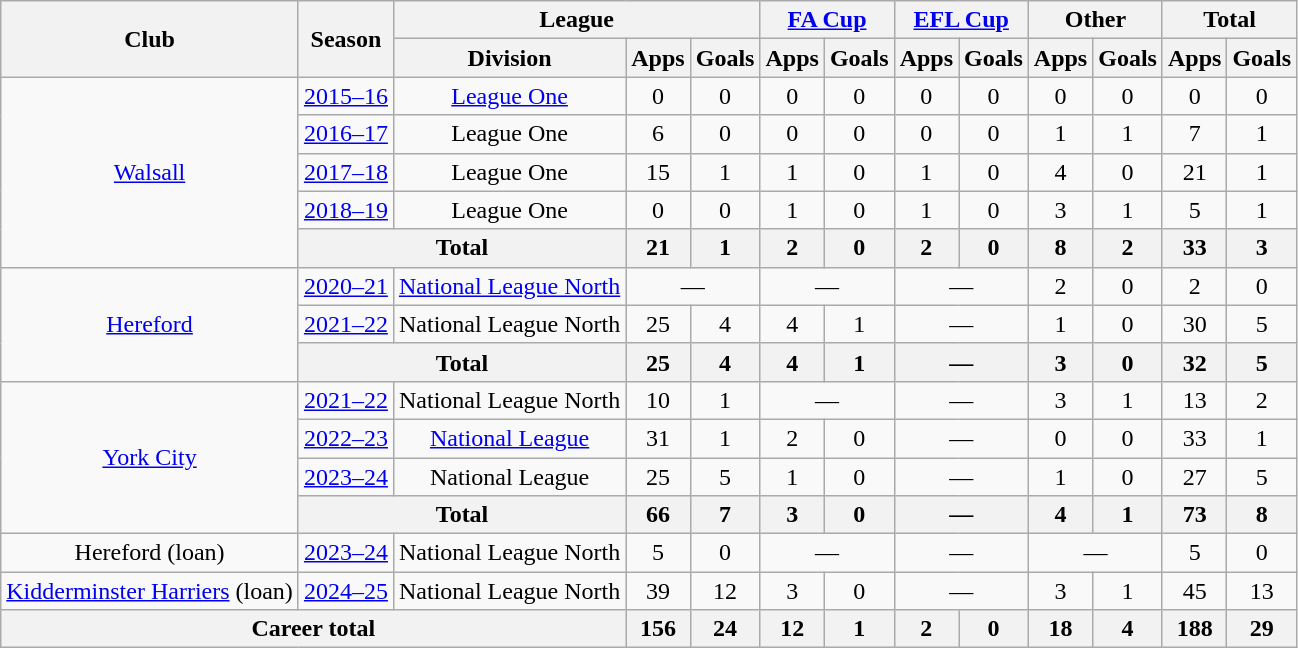<table class="wikitable" style="text-align:center">
<tr>
<th rowspan="2">Club</th>
<th rowspan="2">Season</th>
<th colspan="3">League</th>
<th colspan="2"><a href='#'>FA Cup</a></th>
<th colspan="2"><a href='#'>EFL Cup</a></th>
<th colspan="2">Other</th>
<th colspan="2">Total</th>
</tr>
<tr>
<th>Division</th>
<th>Apps</th>
<th>Goals</th>
<th>Apps</th>
<th>Goals</th>
<th>Apps</th>
<th>Goals</th>
<th>Apps</th>
<th>Goals</th>
<th>Apps</th>
<th>Goals</th>
</tr>
<tr>
<td rowspan="5"><a href='#'>Walsall</a></td>
<td><a href='#'>2015–16</a></td>
<td><a href='#'>League One</a></td>
<td>0</td>
<td>0</td>
<td>0</td>
<td>0</td>
<td>0</td>
<td>0</td>
<td>0</td>
<td>0</td>
<td>0</td>
<td>0</td>
</tr>
<tr>
<td><a href='#'>2016–17</a></td>
<td>League One</td>
<td>6</td>
<td>0</td>
<td>0</td>
<td>0</td>
<td>0</td>
<td>0</td>
<td>1</td>
<td>1</td>
<td>7</td>
<td>1</td>
</tr>
<tr>
<td><a href='#'>2017–18</a></td>
<td>League One</td>
<td>15</td>
<td>1</td>
<td>1</td>
<td>0</td>
<td>1</td>
<td>0</td>
<td>4</td>
<td>0</td>
<td>21</td>
<td>1</td>
</tr>
<tr>
<td><a href='#'>2018–19</a></td>
<td>League One</td>
<td>0</td>
<td>0</td>
<td>1</td>
<td>0</td>
<td>1</td>
<td>0</td>
<td>3</td>
<td>1</td>
<td>5</td>
<td>1</td>
</tr>
<tr>
<th colspan="2">Total</th>
<th>21</th>
<th>1</th>
<th>2</th>
<th>0</th>
<th>2</th>
<th>0</th>
<th>8</th>
<th>2</th>
<th>33</th>
<th>3</th>
</tr>
<tr>
<td rowspan="3"><a href='#'>Hereford</a></td>
<td><a href='#'>2020–21</a></td>
<td><a href='#'>National League North</a></td>
<td colspan="2">—</td>
<td colspan="2">—</td>
<td colspan="2">—</td>
<td>2</td>
<td>0</td>
<td>2</td>
<td>0</td>
</tr>
<tr>
<td><a href='#'>2021–22</a></td>
<td>National League North</td>
<td>25</td>
<td>4</td>
<td>4</td>
<td>1</td>
<td colspan="2">—</td>
<td>1</td>
<td>0</td>
<td>30</td>
<td>5</td>
</tr>
<tr>
<th colspan="2">Total</th>
<th>25</th>
<th>4</th>
<th>4</th>
<th>1</th>
<th colspan="2">—</th>
<th>3</th>
<th>0</th>
<th>32</th>
<th>5</th>
</tr>
<tr>
<td rowspan="4"><a href='#'>York City</a></td>
<td><a href='#'>2021–22</a></td>
<td>National League North</td>
<td>10</td>
<td>1</td>
<td colspan="2">—</td>
<td colspan="2">—</td>
<td>3</td>
<td>1</td>
<td>13</td>
<td>2</td>
</tr>
<tr>
<td><a href='#'>2022–23</a></td>
<td><a href='#'>National League</a></td>
<td>31</td>
<td>1</td>
<td>2</td>
<td>0</td>
<td colspan="2">—</td>
<td>0</td>
<td>0</td>
<td>33</td>
<td>1</td>
</tr>
<tr>
<td><a href='#'>2023–24</a></td>
<td>National League</td>
<td>25</td>
<td>5</td>
<td>1</td>
<td>0</td>
<td colspan="2">—</td>
<td>1</td>
<td>0</td>
<td>27</td>
<td>5</td>
</tr>
<tr>
<th colspan="2">Total</th>
<th>66</th>
<th>7</th>
<th>3</th>
<th>0</th>
<th colspan="2">—</th>
<th>4</th>
<th>1</th>
<th>73</th>
<th>8</th>
</tr>
<tr>
<td>Hereford (loan)</td>
<td><a href='#'>2023–24</a></td>
<td>National League North</td>
<td>5</td>
<td>0</td>
<td colspan="2">—</td>
<td colspan="2">—</td>
<td colspan="2">—</td>
<td>5</td>
<td>0</td>
</tr>
<tr>
<td><a href='#'>Kidderminster Harriers</a> (loan)</td>
<td><a href='#'>2024–25</a></td>
<td>National League North</td>
<td>39</td>
<td>12</td>
<td>3</td>
<td>0</td>
<td colspan="2">—</td>
<td>3</td>
<td>1</td>
<td>45</td>
<td>13</td>
</tr>
<tr>
<th colspan="3">Career total</th>
<th>156</th>
<th>24</th>
<th>12</th>
<th>1</th>
<th>2</th>
<th>0</th>
<th>18</th>
<th>4</th>
<th>188</th>
<th>29</th>
</tr>
</table>
